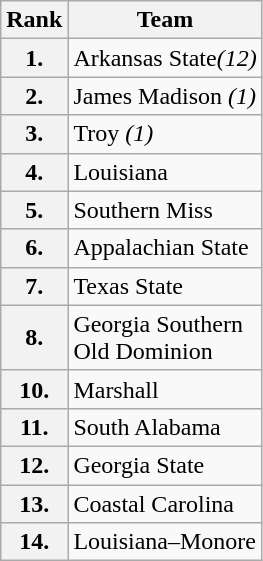<table class="wikitable">
<tr>
<th>Rank</th>
<th>Team</th>
</tr>
<tr>
<th>1.</th>
<td>Arkansas State<em>(12)</em></td>
</tr>
<tr>
<th>2.</th>
<td>James Madison <em>(1)</em></td>
</tr>
<tr>
<th>3.</th>
<td>Troy <em>(1)</em></td>
</tr>
<tr>
<th>4.</th>
<td>Louisiana</td>
</tr>
<tr>
<th>5.</th>
<td>Southern Miss</td>
</tr>
<tr>
<th>6.</th>
<td>Appalachian State</td>
</tr>
<tr>
<th>7.</th>
<td>Texas State</td>
</tr>
<tr>
<th>8.</th>
<td>Georgia Southern<br>Old Dominion</td>
</tr>
<tr>
<th>10.</th>
<td>Marshall</td>
</tr>
<tr>
<th>11.</th>
<td>South Alabama</td>
</tr>
<tr>
<th>12.</th>
<td>Georgia State</td>
</tr>
<tr>
<th>13.</th>
<td>Coastal Carolina</td>
</tr>
<tr>
<th>14.</th>
<td>Louisiana–Monore</td>
</tr>
</table>
